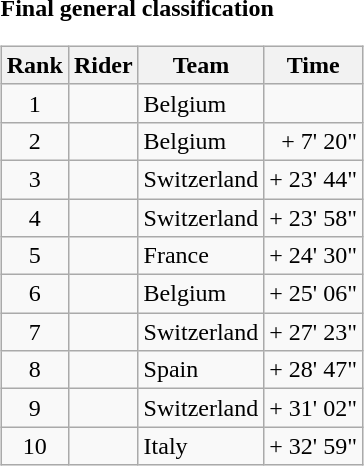<table>
<tr>
<td><strong>Final general classification</strong><br><table class="wikitable">
<tr>
<th scope="col">Rank</th>
<th scope="col">Rider</th>
<th scope="col">Team</th>
<th scope="col">Time</th>
</tr>
<tr>
<td style="text-align:center;">1</td>
<td></td>
<td>Belgium</td>
<td style="text-align:right;"></td>
</tr>
<tr>
<td style="text-align:center;">2</td>
<td></td>
<td>Belgium</td>
<td style="text-align:right;">+ 7' 20"</td>
</tr>
<tr>
<td style="text-align:center;">3</td>
<td></td>
<td>Switzerland</td>
<td style="text-align:right;">+ 23' 44"</td>
</tr>
<tr>
<td style="text-align:center;">4</td>
<td></td>
<td>Switzerland</td>
<td style="text-align:right;">+ 23' 58"</td>
</tr>
<tr>
<td style="text-align:center;">5</td>
<td></td>
<td>France</td>
<td style="text-align:right;">+ 24' 30"</td>
</tr>
<tr>
<td style="text-align:center;">6</td>
<td></td>
<td>Belgium</td>
<td style="text-align:right;">+ 25' 06"</td>
</tr>
<tr>
<td style="text-align:center;">7</td>
<td></td>
<td>Switzerland</td>
<td style="text-align:right;">+ 27' 23"</td>
</tr>
<tr>
<td style="text-align:center;">8</td>
<td></td>
<td>Spain</td>
<td style="text-align:right;">+ 28' 47"</td>
</tr>
<tr>
<td style="text-align:center;">9</td>
<td></td>
<td>Switzerland</td>
<td style="text-align:right;">+ 31' 02"</td>
</tr>
<tr>
<td style="text-align:center;">10</td>
<td></td>
<td>Italy</td>
<td style="text-align:right;">+ 32' 59"</td>
</tr>
</table>
</td>
</tr>
</table>
